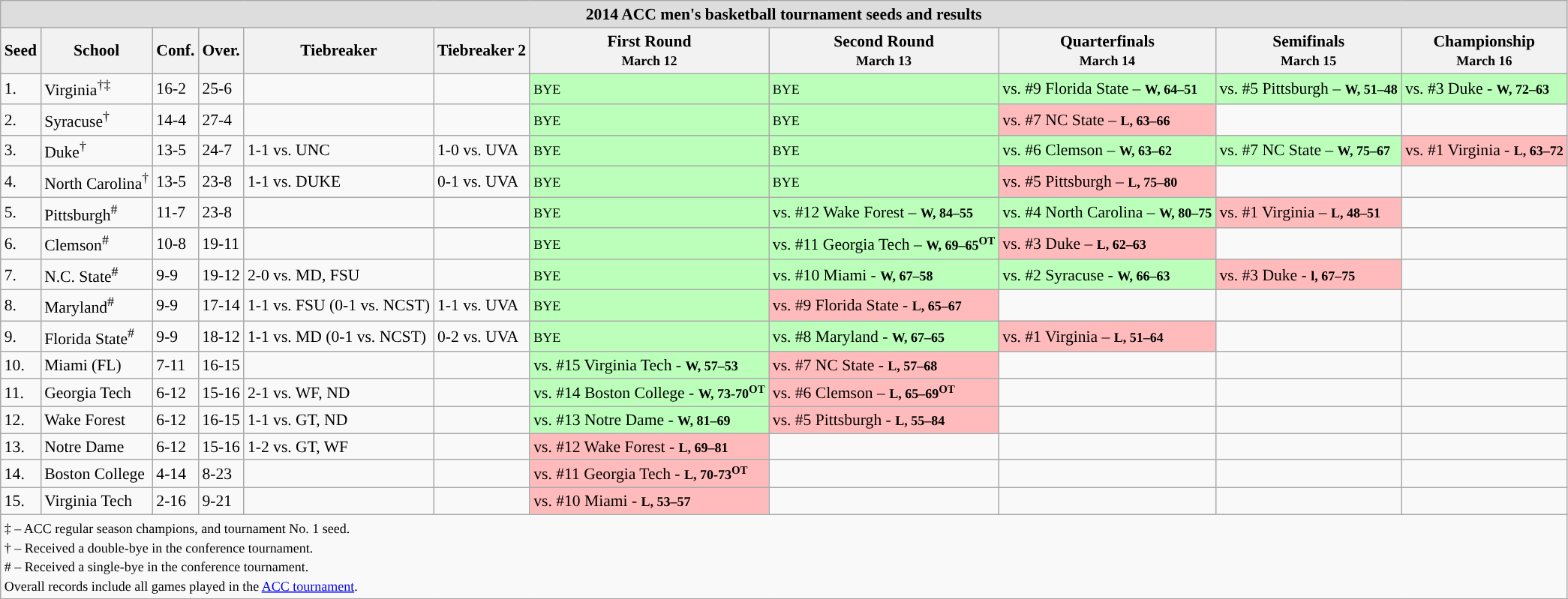<table class="wikitable" style="white-space:nowrap; font-size:90%;">
<tr>
<td colspan="11" style="text-align:center; background:#DDDDDD; font:#000000"><strong>2014 ACC men's basketball tournament seeds and results</strong></td>
</tr>
<tr bgcolor="#efefef">
<th>Seed</th>
<th>School</th>
<th>Conf.</th>
<th>Over.</th>
<th>Tiebreaker</th>
<th>Tiebreaker 2</th>
<th>First Round<br><small>March 12</small></th>
<th>Second Round<br><small>March 13</small></th>
<th>Quarterfinals<br><small>March 14</small></th>
<th>Semifinals<br><small>March 15</small></th>
<th>Championship<br><small>March 16</small></th>
</tr>
<tr>
<td>1.</td>
<td>Virginia<sup>†‡</sup></td>
<td>16-2</td>
<td>25-6</td>
<td></td>
<td></td>
<td style="background:#bfb;"><small>BYE</small></td>
<td style="background:#bfb;"><small>BYE</small></td>
<td style="background:#bfb;">vs. #9 Florida State – <small><strong>W, 64–51</strong></small></td>
<td style="background:#bfb;">vs. #5 Pittsburgh – <small><strong>W, 51–48</strong></small></td>
<td style="background:#bfb;">vs. #3 Duke - <small><strong>W, 72–63</strong></small></td>
</tr>
<tr>
<td>2.</td>
<td>Syracuse<sup>†</sup></td>
<td>14-4</td>
<td>27-4</td>
<td></td>
<td></td>
<td style="background:#bfb;"><small>BYE</small></td>
<td style="background:#bfb;"><small>BYE</small></td>
<td style="background:#fbb;">vs. #7 NC State – <small><strong>L, 63–66</strong></small></td>
<td></td>
<td></td>
</tr>
<tr>
<td>3.</td>
<td>Duke<sup>†</sup></td>
<td>13-5</td>
<td>24-7</td>
<td>1-1 vs. UNC</td>
<td>1-0 vs. UVA</td>
<td style="background:#bfb;"><small>BYE</small></td>
<td style="background:#bfb;"><small>BYE</small></td>
<td style="background:#bfb;">vs. #6 Clemson – <small><strong>W, 63–62</strong></small></td>
<td style="background:#bfb;">vs. #7 NC State – <small><strong>W, 75–67</strong></small></td>
<td style="background:#fbb;">vs. #1 Virginia - <small><strong>L, 63–72</strong></small></td>
</tr>
<tr>
<td>4.</td>
<td>North Carolina<sup>†</sup></td>
<td>13-5</td>
<td>23-8</td>
<td>1-1 vs. DUKE</td>
<td>0-1 vs. UVA</td>
<td style="background:#bfb;"><small>BYE</small></td>
<td style="background:#bfb;"><small>BYE</small></td>
<td style="background:#fbb;">vs. #5 Pittsburgh – <small><strong>L, 75–80</strong></small></td>
<td></td>
<td></td>
</tr>
<tr>
<td>5.</td>
<td>Pittsburgh<sup>#</sup></td>
<td>11-7</td>
<td>23-8</td>
<td></td>
<td></td>
<td style="background:#bfb;"><small>BYE</small></td>
<td style="background:#bfb;">vs. #12 Wake Forest – <small><strong>W, 84–55</strong></small></td>
<td style="background:#bfb;">vs. #4 North Carolina – <small><strong>W, 80–75</strong></small></td>
<td style="background:#fbb;">vs. #1 Virginia – <small><strong>L, 48–51</strong></small></td>
<td></td>
</tr>
<tr>
<td>6.</td>
<td>Clemson<sup>#</sup></td>
<td>10-8</td>
<td>19-11</td>
<td></td>
<td></td>
<td style="background:#bfb;"><small>BYE</small></td>
<td style="background:#bfb;">vs. #11 Georgia Tech – <small><strong>W, 69–65<sup>OT</sup></strong></small></td>
<td style="background:#fbb;">vs. #3 Duke – <small><strong>L, 62–63</strong></small></td>
<td></td>
<td></td>
</tr>
<tr>
<td>7.</td>
<td>N.C. State<sup>#</sup></td>
<td>9-9</td>
<td>19-12</td>
<td>2-0 vs. MD, FSU</td>
<td></td>
<td style="background:#bfb;"><small>BYE</small></td>
<td style="background:#bfb;">vs. #10 Miami - <strong><small>W, 67–58</small></strong></td>
<td style="background:#bfb;">vs. #2 Syracuse - <strong><small>W, 66–63</small></strong></td>
<td style="background:#fbb;">vs. #3 Duke - <strong><small>l, 67–75</small></strong></td>
<td></td>
</tr>
<tr>
<td>8.</td>
<td>Maryland<sup>#</sup></td>
<td>9-9</td>
<td>17-14</td>
<td>1-1 vs. FSU (0-1 vs. NCST)</td>
<td>1-1 vs. UVA</td>
<td style="background:#bfb;"><small>BYE</small></td>
<td style="background:#fbb;">vs. #9 Florida State - <strong><small>L, 65–67</small></strong></td>
<td></td>
<td></td>
<td></td>
</tr>
<tr>
<td>9.</td>
<td>Florida State<sup>#</sup></td>
<td>9-9</td>
<td>18-12</td>
<td>1-1 vs. MD (0-1 vs. NCST)</td>
<td>0-2 vs. UVA</td>
<td style="background:#bfb;"><small>BYE</small></td>
<td style="background:#bfb;">vs. #8 Maryland - <strong><small>W, 67–65</small></strong></td>
<td style="background:#fbb;">vs. #1 Virginia – <strong><small>L, 51–64</small></strong></td>
<td></td>
<td></td>
</tr>
<tr>
<td>10.</td>
<td>Miami (FL)</td>
<td>7-11</td>
<td>16-15</td>
<td></td>
<td></td>
<td style="background:#bfb;">vs. #15 Virginia Tech - <strong><small>W, 57–53</small></strong></td>
<td style="background:#fbb;">vs. #7 NC State - <strong><small>L, 57–68</small></strong></td>
<td></td>
<td></td>
<td></td>
</tr>
<tr>
<td>11.</td>
<td>Georgia Tech</td>
<td>6-12</td>
<td>15-16</td>
<td>2-1 vs. WF, ND</td>
<td></td>
<td style="background:#bfb;">vs. #14 Boston College - <strong><small>W, 73-70<sup>OT</sup></small></strong></td>
<td style="background:#fbb;">vs. #6 Clemson – <small><strong>L, 65–69<sup>OT</sup></strong></small></td>
<td></td>
<td></td>
<td></td>
</tr>
<tr>
<td>12.</td>
<td>Wake Forest</td>
<td>6-12</td>
<td>16-15</td>
<td>1-1 vs. GT, ND</td>
<td></td>
<td style="background:#bfb;">vs. #13 Notre Dame - <strong><small>W, 81–69</small></strong></td>
<td style="background:#fbb;">vs. #5 Pittsburgh - <strong><small>L, 55–84</small></strong></td>
<td></td>
<td></td>
<td></td>
</tr>
<tr>
<td>13.</td>
<td>Notre Dame</td>
<td>6-12</td>
<td>15-16</td>
<td>1-2 vs. GT, WF</td>
<td></td>
<td style="background:#fbb;">vs. #12 Wake Forest - <strong><small>L, 69–81</small></strong></td>
<td></td>
<td></td>
<td></td>
<td></td>
</tr>
<tr>
<td>14.</td>
<td>Boston College</td>
<td>4-14</td>
<td>8-23</td>
<td></td>
<td></td>
<td style="background:#fbb;">vs. #11 Georgia Tech - <strong><small>L, 70-73<sup>OT</sup></small></strong></td>
<td></td>
<td></td>
<td></td>
<td></td>
</tr>
<tr>
<td>15.</td>
<td>Virginia Tech</td>
<td>2-16</td>
<td>9-21</td>
<td></td>
<td></td>
<td style="background:#fbb;">vs. #10 Miami - <strong><small>L, 53–57</small></strong></td>
<td></td>
<td></td>
<td></td>
<td></td>
</tr>
<tr>
<td colspan="11" style="text-align:left;"><small>‡ – ACC regular season champions, and tournament No. 1 seed.<br>† – Received a double-bye in the conference tournament.<br># – Received a single-bye in the conference tournament.<br>Overall records include all games played in the <a href='#'>ACC tournament</a>.</small></td>
</tr>
<tr>
</tr>
</table>
